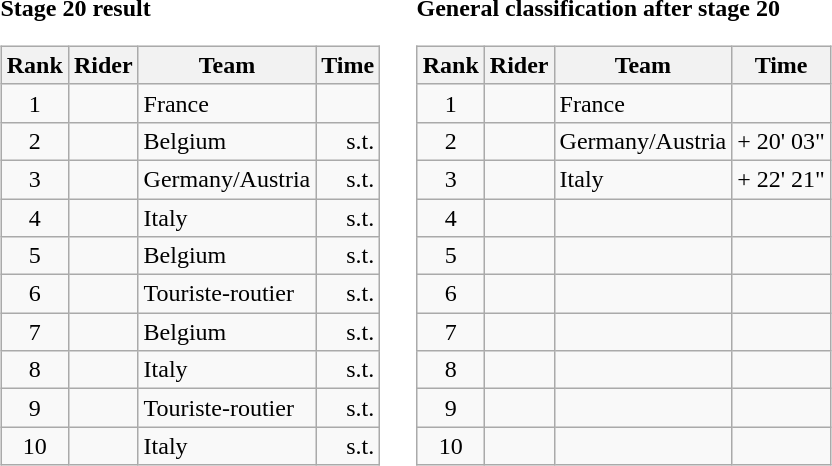<table>
<tr>
<td><strong>Stage 20 result</strong><br><table class="wikitable">
<tr>
<th scope="col">Rank</th>
<th scope="col">Rider</th>
<th scope="col">Team</th>
<th scope="col">Time</th>
</tr>
<tr>
<td style="text-align:center;">1</td>
<td></td>
<td>France</td>
<td style="text-align:right;"></td>
</tr>
<tr>
<td style="text-align:center;">2</td>
<td></td>
<td>Belgium</td>
<td style="text-align:right;">s.t.</td>
</tr>
<tr>
<td style="text-align:center;">3</td>
<td></td>
<td>Germany/Austria</td>
<td style="text-align:right;">s.t.</td>
</tr>
<tr>
<td style="text-align:center;">4</td>
<td></td>
<td>Italy</td>
<td style="text-align:right;">s.t.</td>
</tr>
<tr>
<td style="text-align:center;">5</td>
<td></td>
<td>Belgium</td>
<td style="text-align:right;">s.t.</td>
</tr>
<tr>
<td style="text-align:center;">6</td>
<td></td>
<td>Touriste-routier</td>
<td style="text-align:right;">s.t.</td>
</tr>
<tr>
<td style="text-align:center;">7</td>
<td></td>
<td>Belgium</td>
<td style="text-align:right;">s.t.</td>
</tr>
<tr>
<td style="text-align:center;">8</td>
<td></td>
<td>Italy</td>
<td style="text-align:right;">s.t.</td>
</tr>
<tr>
<td style="text-align:center;">9</td>
<td></td>
<td>Touriste-routier</td>
<td style="text-align:right;">s.t.</td>
</tr>
<tr>
<td style="text-align:center;">10</td>
<td></td>
<td>Italy</td>
<td style="text-align:right;">s.t.</td>
</tr>
</table>
</td>
<td></td>
<td><strong>General classification after stage 20</strong><br><table class="wikitable">
<tr>
<th scope="col">Rank</th>
<th scope="col">Rider</th>
<th scope="col">Team</th>
<th scope="col">Time</th>
</tr>
<tr>
<td style="text-align:center;">1</td>
<td></td>
<td>France</td>
<td style="text-align:right;"></td>
</tr>
<tr>
<td style="text-align:center;">2</td>
<td></td>
<td>Germany/Austria</td>
<td style="text-align:right;">+ 20' 03"</td>
</tr>
<tr>
<td style="text-align:center;">3</td>
<td></td>
<td>Italy</td>
<td style="text-align:right;">+ 22' 21"</td>
</tr>
<tr>
<td style="text-align:center;">4</td>
<td></td>
<td></td>
<td></td>
</tr>
<tr>
<td style="text-align:center;">5</td>
<td></td>
<td></td>
<td></td>
</tr>
<tr>
<td style="text-align:center;">6</td>
<td></td>
<td></td>
<td></td>
</tr>
<tr>
<td style="text-align:center;">7</td>
<td></td>
<td></td>
<td></td>
</tr>
<tr>
<td style="text-align:center;">8</td>
<td></td>
<td></td>
<td></td>
</tr>
<tr>
<td style="text-align:center;">9</td>
<td></td>
<td></td>
<td></td>
</tr>
<tr>
<td style="text-align:center;">10</td>
<td></td>
<td></td>
<td></td>
</tr>
</table>
</td>
</tr>
</table>
